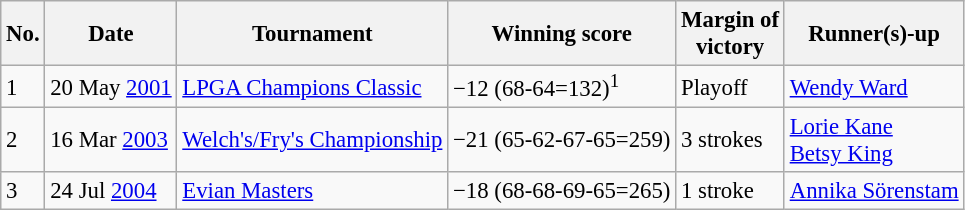<table class="wikitable" style="font-size:95%;">
<tr>
<th>No.</th>
<th>Date</th>
<th>Tournament</th>
<th>Winning score</th>
<th>Margin of<br>victory</th>
<th>Runner(s)-up</th>
</tr>
<tr>
<td>1</td>
<td>20 May <a href='#'>2001</a></td>
<td><a href='#'>LPGA Champions Classic</a></td>
<td>−12 (68-64=132)<sup>1</sup></td>
<td>Playoff</td>
<td> <a href='#'>Wendy Ward</a></td>
</tr>
<tr>
<td>2</td>
<td>16 Mar <a href='#'>2003</a></td>
<td><a href='#'>Welch's/Fry's Championship</a></td>
<td>−21 (65-62-67-65=259)</td>
<td>3 strokes</td>
<td> <a href='#'>Lorie Kane</a><br> <a href='#'>Betsy King</a></td>
</tr>
<tr>
<td>3</td>
<td>24 Jul <a href='#'>2004</a></td>
<td><a href='#'>Evian Masters</a></td>
<td>−18 (68-68-69-65=265)</td>
<td>1 stroke</td>
<td> <a href='#'>Annika Sörenstam</a></td>
</tr>
</table>
